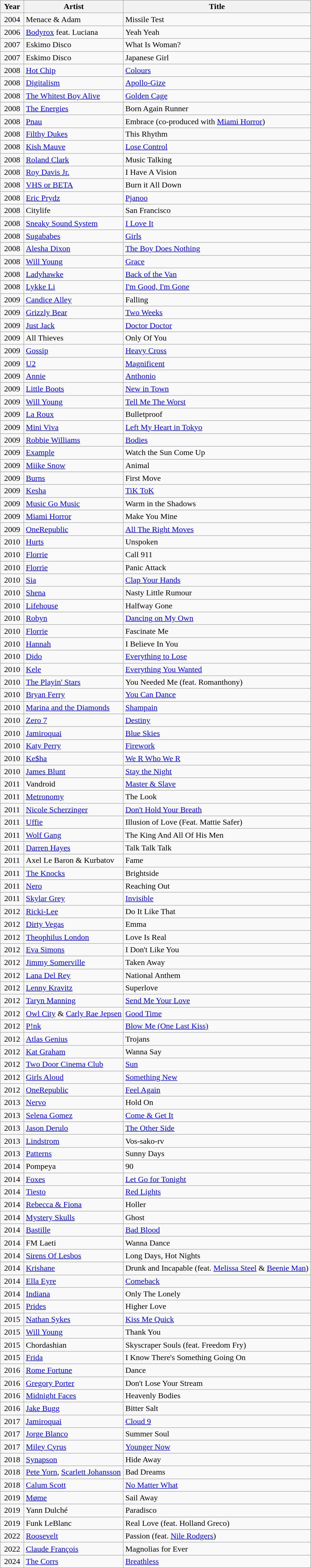<table class="wikitable">
<tr>
<th width="40">Year</th>
<th>Artist</th>
<th>Title</th>
</tr>
<tr>
<td align="center">2004</td>
<td>Menace & Adam</td>
<td>Missile Test</td>
</tr>
<tr>
<td align="center">2006</td>
<td><a href='#'>Bodyrox</a> feat. Luciana</td>
<td>Yeah Yeah</td>
</tr>
<tr>
<td align="center">2007</td>
<td>Eskimo Disco</td>
<td>What Is Woman?</td>
</tr>
<tr>
<td align="center">2007</td>
<td>Eskimo Disco</td>
<td>Japanese Girl</td>
</tr>
<tr>
<td align="center">2008</td>
<td><a href='#'>Hot Chip</a></td>
<td><a href='#'>Colours</a></td>
</tr>
<tr>
<td align="center">2008</td>
<td><a href='#'>Digitalism</a></td>
<td><a href='#'>Apollo-Gize</a></td>
</tr>
<tr>
<td align="center">2008</td>
<td><a href='#'>The Whitest Boy Alive</a></td>
<td><a href='#'>Golden Cage</a></td>
</tr>
<tr>
<td align="center">2008</td>
<td><a href='#'>The Energies</a></td>
<td>Born Again Runner</td>
</tr>
<tr>
<td align="center">2008</td>
<td><a href='#'>Pnau</a></td>
<td>Embrace (co-produced with <a href='#'>Miami Horror</a>)</td>
</tr>
<tr>
<td align="center">2008</td>
<td><a href='#'>Filthy Dukes</a></td>
<td>This Rhythm</td>
</tr>
<tr>
<td align="center">2008</td>
<td><a href='#'>Kish Mauve</a></td>
<td><a href='#'>Lose Control</a></td>
</tr>
<tr>
<td align="center">2008</td>
<td><a href='#'>Roland Clark</a></td>
<td>Music Talking</td>
</tr>
<tr>
<td align="center">2008</td>
<td><a href='#'>Roy Davis Jr.</a></td>
<td>I Have A Vision</td>
</tr>
<tr>
<td align="center">2008</td>
<td><a href='#'>VHS or BETA</a></td>
<td>Burn it All Down</td>
</tr>
<tr>
<td align="center">2008</td>
<td><a href='#'>Eric Prydz</a></td>
<td><a href='#'>Pjanoo</a></td>
</tr>
<tr>
<td align="center">2008</td>
<td>Citylife</td>
<td>San Francisco</td>
</tr>
<tr>
<td align="center">2008</td>
<td><a href='#'>Sneaky Sound System</a></td>
<td><a href='#'>I Love It</a></td>
</tr>
<tr>
<td align="center">2008</td>
<td><a href='#'>Sugababes</a></td>
<td><a href='#'>Girls</a></td>
</tr>
<tr>
<td align="center">2008</td>
<td><a href='#'>Alesha Dixon</a></td>
<td><a href='#'>The Boy Does Nothing</a></td>
</tr>
<tr>
<td align="center">2008</td>
<td><a href='#'>Will Young</a></td>
<td><a href='#'>Grace</a></td>
</tr>
<tr>
<td align="center">2008</td>
<td><a href='#'>Ladyhawke</a></td>
<td><a href='#'>Back of the Van</a></td>
</tr>
<tr>
<td align="center">2008</td>
<td><a href='#'>Lykke Li</a></td>
<td><a href='#'>I'm Good, I'm Gone</a></td>
</tr>
<tr>
<td align="center">2009</td>
<td><a href='#'>Candice Alley</a></td>
<td>Falling</td>
</tr>
<tr>
<td align="center">2009</td>
<td><a href='#'>Grizzly Bear</a></td>
<td><a href='#'>Two Weeks</a></td>
</tr>
<tr>
<td align="center">2009</td>
<td><a href='#'>Just Jack</a></td>
<td><a href='#'>Doctor Doctor</a></td>
</tr>
<tr>
<td align="center">2009</td>
<td>All Thieves</td>
<td>Only Of You</td>
</tr>
<tr>
<td align="center">2009</td>
<td><a href='#'>Gossip</a></td>
<td><a href='#'>Heavy Cross</a></td>
</tr>
<tr>
<td align="center">2009</td>
<td><a href='#'>U2</a></td>
<td><a href='#'>Magnificent</a></td>
</tr>
<tr>
<td align="center">2009</td>
<td><a href='#'>Annie</a></td>
<td><a href='#'>Anthonio</a></td>
</tr>
<tr>
<td align="center">2009</td>
<td><a href='#'>Little Boots</a></td>
<td><a href='#'>New in Town</a></td>
</tr>
<tr>
<td align="center">2009</td>
<td><a href='#'>Will Young</a></td>
<td><a href='#'>Tell Me The Worst</a></td>
</tr>
<tr>
<td align="center">2009</td>
<td><a href='#'>La Roux</a></td>
<td>Bulletproof</td>
</tr>
<tr>
<td align="center">2009</td>
<td><a href='#'>Mini Viva</a></td>
<td><a href='#'>Left My Heart in Tokyo</a></td>
</tr>
<tr>
<td align="center">2009</td>
<td><a href='#'>Robbie Williams</a></td>
<td><a href='#'>Bodies</a></td>
</tr>
<tr>
<td align="center">2009</td>
<td><a href='#'>Example</a></td>
<td>Watch the Sun Come Up</td>
</tr>
<tr>
<td align="center">2009</td>
<td><a href='#'>Miike Snow</a></td>
<td>Animal</td>
</tr>
<tr>
<td align="center">2009</td>
<td><a href='#'>Burns</a></td>
<td>First Move</td>
</tr>
<tr>
<td align="center">2009</td>
<td><a href='#'>Kesha</a></td>
<td><a href='#'>TiK ToK</a></td>
</tr>
<tr>
<td align="center">2009</td>
<td><a href='#'>Music Go Music</a></td>
<td>Warm in the Shadows</td>
</tr>
<tr>
<td align="center">2009</td>
<td><a href='#'>Miami Horror</a></td>
<td>Make You Mine</td>
</tr>
<tr>
<td align="center">2009</td>
<td><a href='#'>OneRepublic</a></td>
<td><a href='#'>All The Right Moves</a></td>
</tr>
<tr>
<td align="center">2010</td>
<td><a href='#'>Hurts</a></td>
<td>Unspoken</td>
</tr>
<tr>
<td align="center">2010</td>
<td><a href='#'>Florrie</a></td>
<td>Call 911</td>
</tr>
<tr>
<td align="center">2010</td>
<td><a href='#'>Florrie</a></td>
<td>Panic Attack</td>
</tr>
<tr>
<td align="center">2010</td>
<td><a href='#'>Sia</a></td>
<td><a href='#'>Clap Your Hands</a></td>
</tr>
<tr>
<td align="center">2010</td>
<td><a href='#'>Shena</a></td>
<td>Nasty Little Rumour</td>
</tr>
<tr>
<td align="center">2010</td>
<td><a href='#'>Lifehouse</a></td>
<td>Halfway Gone</td>
</tr>
<tr>
<td align="center">2010</td>
<td><a href='#'>Robyn</a></td>
<td><a href='#'>Dancing on My Own</a></td>
</tr>
<tr>
<td align="center">2010</td>
<td><a href='#'>Florrie</a></td>
<td>Fascinate Me</td>
</tr>
<tr>
<td align="center">2010</td>
<td><a href='#'>Hannah</a></td>
<td>I Believe In You</td>
</tr>
<tr>
<td align="center">2010</td>
<td><a href='#'>Dido</a></td>
<td><a href='#'>Everything to Lose</a></td>
</tr>
<tr>
<td align="center">2010</td>
<td><a href='#'>Kele</a></td>
<td><a href='#'>Everything You Wanted</a></td>
</tr>
<tr>
<td align="center">2010</td>
<td><a href='#'>The Playin' Stars</a></td>
<td>You Needed Me (feat. Romanthony)</td>
</tr>
<tr>
<td align="center">2010</td>
<td><a href='#'>Bryan Ferry</a></td>
<td><a href='#'>You Can Dance</a></td>
</tr>
<tr>
<td align="center">2010</td>
<td><a href='#'>Marina and the Diamonds</a></td>
<td><a href='#'>Shampain</a></td>
</tr>
<tr>
<td align="center">2010</td>
<td><a href='#'>Zero 7</a></td>
<td><a href='#'>Destiny</a></td>
</tr>
<tr>
<td align="center">2010</td>
<td><a href='#'>Jamiroquai</a></td>
<td><a href='#'>Blue Skies</a></td>
</tr>
<tr>
<td align="center">2010</td>
<td><a href='#'>Katy Perry</a></td>
<td><a href='#'>Firework</a></td>
</tr>
<tr>
<td align="center">2010</td>
<td><a href='#'>Ke$ha</a></td>
<td><a href='#'>We R Who We R</a></td>
</tr>
<tr>
<td align="center">2010</td>
<td><a href='#'>James Blunt</a></td>
<td><a href='#'>Stay the Night</a></td>
</tr>
<tr>
<td align="center">2011</td>
<td>Vandroid</td>
<td><a href='#'>Master & Slave</a></td>
</tr>
<tr>
<td align="center">2011</td>
<td><a href='#'>Metronomy</a></td>
<td>The Look</td>
</tr>
<tr>
<td align="center">2011</td>
<td><a href='#'>Nicole Scherzinger</a></td>
<td><a href='#'>Don't Hold Your Breath</a></td>
</tr>
<tr>
<td align="center">2011</td>
<td><a href='#'>Uffie</a></td>
<td>Illusion of Love (Feat. Mattie Safer)</td>
</tr>
<tr>
<td align="center">2011</td>
<td><a href='#'>Wolf Gang</a></td>
<td>The King And All Of His Men</td>
</tr>
<tr>
<td align="center">2011</td>
<td><a href='#'>Darren Hayes</a></td>
<td>Talk Talk Talk</td>
</tr>
<tr>
<td align="center">2011</td>
<td>Axel Le Baron & Kurbatov</td>
<td>Fame</td>
</tr>
<tr>
<td align="center">2011</td>
<td><a href='#'>The Knocks</a></td>
<td>Brightside</td>
</tr>
<tr>
<td align="center">2011</td>
<td><a href='#'>Nero</a></td>
<td>Reaching Out</td>
</tr>
<tr>
<td align="center">2011</td>
<td><a href='#'>Skylar Grey</a></td>
<td><a href='#'>Invisible</a></td>
</tr>
<tr>
<td align="center">2012</td>
<td><a href='#'>Ricki-Lee</a></td>
<td>Do It Like That</td>
</tr>
<tr>
<td align="center">2012</td>
<td><a href='#'>Dirty Vegas</a></td>
<td>Emma</td>
</tr>
<tr>
<td align="center">2012</td>
<td><a href='#'>Theophilus London</a></td>
<td>Love Is Real</td>
</tr>
<tr>
<td align="center">2012</td>
<td><a href='#'>Eva Simons</a></td>
<td>I Don't Like You</td>
</tr>
<tr>
<td align="center">2012</td>
<td><a href='#'>Jimmy Somerville</a></td>
<td>Taken Away</td>
</tr>
<tr>
<td align="center">2012</td>
<td><a href='#'>Lana Del Rey</a></td>
<td>National Anthem</td>
</tr>
<tr>
<td align="center">2012</td>
<td><a href='#'>Lenny Kravitz</a></td>
<td>Superlove</td>
</tr>
<tr>
<td align="center">2012</td>
<td><a href='#'>Taryn Manning</a></td>
<td><a href='#'>Send Me Your Love</a></td>
</tr>
<tr>
<td align="center">2012</td>
<td><a href='#'>Owl City</a> & <a href='#'>Carly Rae Jepsen</a></td>
<td><a href='#'>Good Time</a></td>
</tr>
<tr>
<td align="center">2012</td>
<td><a href='#'>P!nk</a></td>
<td><a href='#'>Blow Me (One Last Kiss)</a></td>
</tr>
<tr>
<td align="center">2012</td>
<td><a href='#'>Atlas Genius</a></td>
<td>Trojans</td>
</tr>
<tr>
<td align="center">2012</td>
<td><a href='#'>Kat Graham</a></td>
<td>Wanna Say</td>
</tr>
<tr>
<td align="center">2012</td>
<td><a href='#'>Two Door Cinema Club</a></td>
<td><a href='#'>Sun</a></td>
</tr>
<tr>
<td align="center">2012</td>
<td><a href='#'>Girls Aloud</a></td>
<td><a href='#'>Something New</a></td>
</tr>
<tr>
<td align="center">2012</td>
<td><a href='#'>OneRepublic</a></td>
<td><a href='#'>Feel Again</a></td>
</tr>
<tr>
<td align="center">2013</td>
<td><a href='#'>Nervo</a></td>
<td>Hold On</td>
</tr>
<tr>
<td align="center">2013</td>
<td><a href='#'>Selena Gomez</a></td>
<td><a href='#'>Come & Get It</a></td>
</tr>
<tr>
<td align="center">2013</td>
<td><a href='#'>Jason Derulo</a></td>
<td><a href='#'>The Other Side</a></td>
</tr>
<tr>
<td align="center">2013</td>
<td><a href='#'>Lindstrom</a></td>
<td>Vos-sako-rv</td>
</tr>
<tr>
<td align="center">2013</td>
<td><a href='#'>Patterns</a></td>
<td>Sunny Days</td>
</tr>
<tr>
<td align="center">2014</td>
<td>Pompeya</td>
<td>90</td>
</tr>
<tr>
<td align="center">2014</td>
<td><a href='#'>Foxes</a></td>
<td><a href='#'>Let Go for Tonight</a></td>
</tr>
<tr>
<td align="center">2014</td>
<td><a href='#'>Tiesto</a></td>
<td><a href='#'>Red Lights</a></td>
</tr>
<tr>
<td align="center">2014</td>
<td><a href='#'>Rebecca & Fiona</a></td>
<td>Holler</td>
</tr>
<tr>
<td align="center">2014</td>
<td><a href='#'>Mystery Skulls</a></td>
<td>Ghost</td>
</tr>
<tr>
<td align="center">2014</td>
<td><a href='#'>Bastille</a></td>
<td><a href='#'>Bad Blood</a></td>
</tr>
<tr>
<td align="center">2014</td>
<td>FM Laeti</td>
<td>Wanna Dance</td>
</tr>
<tr>
<td align="center">2014</td>
<td><a href='#'>Sirens Of Lesbos</a></td>
<td>Long Days, Hot Nights</td>
</tr>
<tr>
<td align="center">2014</td>
<td><a href='#'>Krishane</a></td>
<td>Drunk and Incapable (feat. <a href='#'>Melissa Steel</a> & <a href='#'>Beenie Man</a>)</td>
</tr>
<tr>
<td align="center">2014</td>
<td><a href='#'>Ella Eyre</a></td>
<td><a href='#'>Comeback</a></td>
</tr>
<tr>
<td align="center">2014</td>
<td><a href='#'>Indiana</a></td>
<td>Only The Lonely</td>
</tr>
<tr>
<td align="center">2015</td>
<td><a href='#'>Prides</a></td>
<td>Higher Love</td>
</tr>
<tr>
<td align="center">2015</td>
<td><a href='#'>Nathan Sykes</a></td>
<td><a href='#'>Kiss Me Quick</a></td>
</tr>
<tr>
<td align="center">2015</td>
<td><a href='#'>Will Young</a></td>
<td>Thank You</td>
</tr>
<tr>
<td align="center">2015</td>
<td>Chordashian</td>
<td>Skyscraper Souls (feat. Freedom Fry)</td>
</tr>
<tr>
<td align="center">2015</td>
<td><a href='#'>Frida</a></td>
<td>I Know There's Something Going On</td>
</tr>
<tr>
<td align="center">2016</td>
<td><a href='#'>Rome Fortune</a></td>
<td>Dance</td>
</tr>
<tr>
<td align="center">2016</td>
<td><a href='#'>Gregory Porter</a></td>
<td>Don't Lose Your Stream</td>
</tr>
<tr>
<td align="center">2016</td>
<td><a href='#'>Midnight Faces</a></td>
<td>Heavenly Bodies</td>
</tr>
<tr>
<td align="center">2016</td>
<td><a href='#'>Jake Bugg</a></td>
<td>Bitter Salt</td>
</tr>
<tr>
<td align="center">2017</td>
<td><a href='#'>Jamiroquai</a></td>
<td><a href='#'>Cloud 9</a></td>
</tr>
<tr>
<td align="center">2017</td>
<td><a href='#'>Jorge Blanco</a></td>
<td>Summer Soul</td>
</tr>
<tr>
<td align="center">2017</td>
<td><a href='#'>Miley Cyrus</a></td>
<td><a href='#'>Younger Now</a></td>
</tr>
<tr>
<td align="center">2018</td>
<td><a href='#'>Synapson</a></td>
<td>Hide Away</td>
</tr>
<tr>
<td align="center">2018</td>
<td><a href='#'>Pete Yorn</a>, <a href='#'>Scarlett Johansson</a></td>
<td>Bad Dreams</td>
</tr>
<tr>
<td align="center">2018</td>
<td><a href='#'>Calum Scott</a></td>
<td><a href='#'>No Matter What</a></td>
</tr>
<tr>
<td align="center">2019</td>
<td><a href='#'>Møme</a></td>
<td>Sail Away</td>
</tr>
<tr>
<td align="center">2019</td>
<td>Yann Dulché</td>
<td>Paradisco</td>
</tr>
<tr>
<td align="center">2019</td>
<td>Funk LeBlanc</td>
<td>Real Love (feat. Holland Greco)</td>
</tr>
<tr>
<td align="center">2022</td>
<td><a href='#'>Roosevelt</a></td>
<td>Passion (feat. <a href='#'>Nile Rodgers</a>)</td>
</tr>
<tr>
<td align="center">2022</td>
<td><a href='#'>Claude François</a></td>
<td>Magnolias for Ever</td>
</tr>
<tr>
<td align="center">2024</td>
<td><a href='#'>The Corrs</a></td>
<td><a href='#'>Breathless</a></td>
</tr>
</table>
